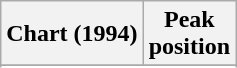<table class="wikitable sortable">
<tr>
<th align="left">Chart (1994)</th>
<th align="center">Peak<br>position</th>
</tr>
<tr>
</tr>
<tr>
</tr>
</table>
